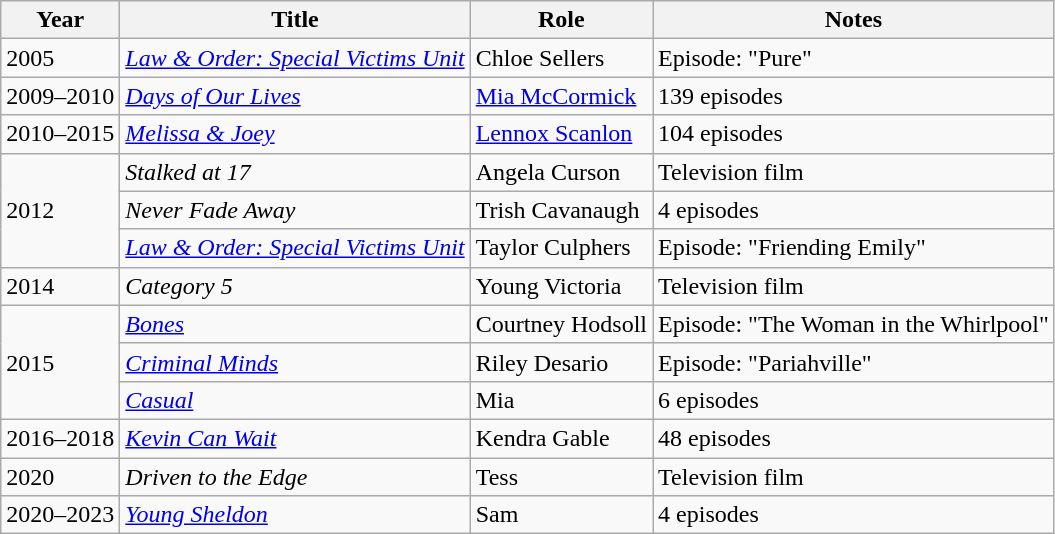<table class="wikitable sortable">
<tr>
<th>Year</th>
<th>Title</th>
<th>Role</th>
<th class="unsortable">Notes</th>
</tr>
<tr>
<td>2005</td>
<td><em><a href='#'>Law & Order: Special Victims Unit</a></em></td>
<td>Chloe Sellers</td>
<td>Episode: "Pure"</td>
</tr>
<tr>
<td>2009–2010</td>
<td><em><a href='#'>Days of Our Lives</a></em></td>
<td><a href='#'>Mia McCormick</a></td>
<td>139 episodes</td>
</tr>
<tr>
<td>2010–2015</td>
<td><em><a href='#'>Melissa & Joey</a></em></td>
<td><a href='#'>Lennox Scanlon</a></td>
<td>104 episodes</td>
</tr>
<tr>
<td rowspan=3>2012</td>
<td><em>Stalked at 17</em></td>
<td>Angela Curson</td>
<td>Television film</td>
</tr>
<tr>
<td><em>Never Fade Away</em></td>
<td>Trish Cavanaugh</td>
<td>4 episodes</td>
</tr>
<tr>
<td><em><a href='#'>Law & Order: Special Victims Unit</a></em></td>
<td>Taylor Culphers</td>
<td>Episode: "Friending Emily"</td>
</tr>
<tr>
<td>2014</td>
<td><em>Category 5</em></td>
<td>Young Victoria</td>
<td>Television film</td>
</tr>
<tr>
<td rowspan=3>2015</td>
<td><em><a href='#'>Bones</a></em></td>
<td>Courtney Hodsoll</td>
<td>Episode: "The Woman in the Whirlpool"</td>
</tr>
<tr>
<td><em><a href='#'>Criminal Minds</a></em></td>
<td>Riley Desario</td>
<td>Episode: "Pariahville"</td>
</tr>
<tr>
<td><em><a href='#'>Casual</a></em></td>
<td>Mia</td>
<td>6 episodes</td>
</tr>
<tr>
<td>2016–2018</td>
<td><em><a href='#'>Kevin Can Wait</a></em></td>
<td>Kendra Gable</td>
<td>48 episodes</td>
</tr>
<tr>
<td>2020</td>
<td><em>Driven to the Edge</em></td>
<td>Tess</td>
<td>Television film</td>
</tr>
<tr>
<td>2020–2023</td>
<td><em><a href='#'>Young Sheldon</a></em></td>
<td>Sam</td>
<td>4 episodes</td>
</tr>
</table>
